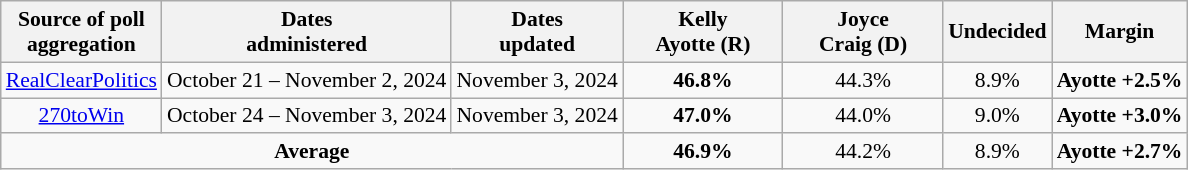<table class="wikitable sortable" style="text-align:center;font-size:90%;line-height:17px">
<tr>
<th>Source of poll<br>aggregation</th>
<th>Dates<br>administered</th>
<th>Dates<br>updated</th>
<th style="width:100px;">Kelly<br>Ayotte (R)</th>
<th style="width:100px;">Joyce<br>Craig (D)</th>
<th>Undecided<br></th>
<th>Margin</th>
</tr>
<tr>
<td><a href='#'>RealClearPolitics</a></td>
<td>October 21 – November 2, 2024</td>
<td>November 3, 2024</td>
<td><strong>46.8%</strong></td>
<td>44.3%</td>
<td>8.9%</td>
<td><strong>Ayotte +2.5%</strong></td>
</tr>
<tr>
<td><a href='#'>270toWin</a></td>
<td>October 24 – November 3, 2024</td>
<td>November 3, 2024</td>
<td><strong>47.0%</strong></td>
<td>44.0%</td>
<td>9.0%</td>
<td><strong>Ayotte +3.0%</strong></td>
</tr>
<tr>
<td colspan="3"><strong>Average</strong></td>
<td><strong>46.9%</strong></td>
<td>44.2%</td>
<td>8.9%</td>
<td><strong>Ayotte +2.7%</strong></td>
</tr>
</table>
